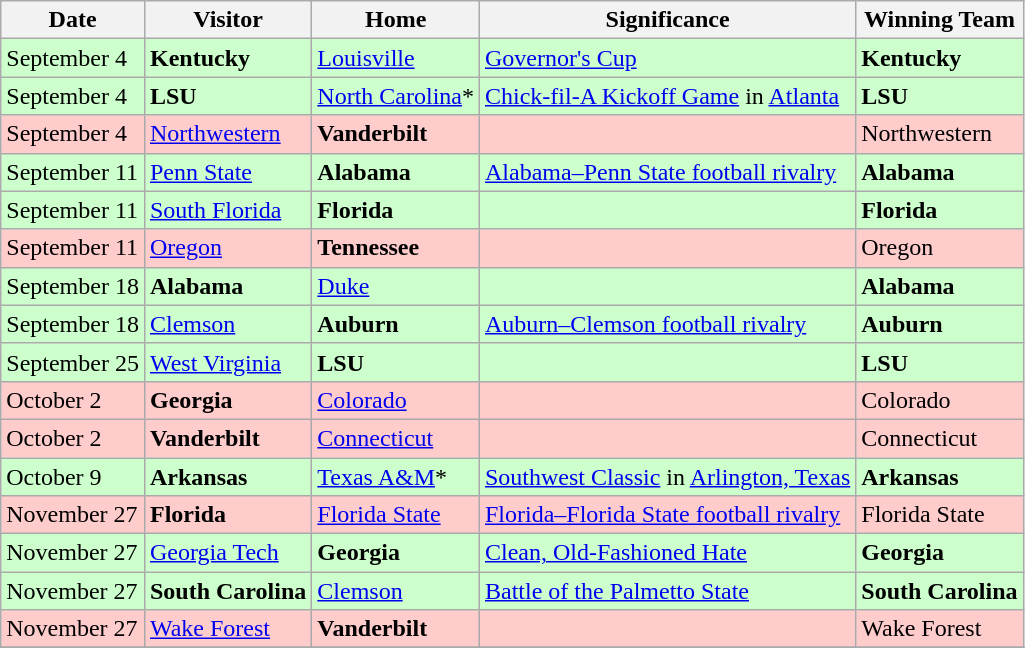<table class="wikitable">
<tr>
<th>Date</th>
<th>Visitor</th>
<th>Home</th>
<th>Significance</th>
<th>Winning Team</th>
</tr>
<tr bgcolor=#ccffcc>
<td>September 4</td>
<td><strong>Kentucky</strong></td>
<td><a href='#'>Louisville</a></td>
<td><a href='#'>Governor's Cup</a></td>
<td><strong>Kentucky</strong></td>
</tr>
<tr bgcolor=#ccffcc>
<td>September 4</td>
<td><strong>LSU</strong></td>
<td><a href='#'>North Carolina</a>*</td>
<td><a href='#'>Chick-fil-A Kickoff Game</a> in <a href='#'>Atlanta</a></td>
<td><strong>LSU</strong></td>
</tr>
<tr bgcolor=#ffcccc>
<td>September 4</td>
<td><a href='#'>Northwestern</a></td>
<td><strong>Vanderbilt</strong></td>
<td></td>
<td>Northwestern</td>
</tr>
<tr bgcolor=#ccffcc>
<td>September 11</td>
<td><a href='#'>Penn State</a></td>
<td><strong>Alabama</strong></td>
<td><a href='#'>Alabama–Penn State football rivalry</a></td>
<td><strong>Alabama</strong></td>
</tr>
<tr bgcolor=#ccffcc>
<td>September 11</td>
<td><a href='#'>South Florida</a></td>
<td><strong>Florida</strong></td>
<td></td>
<td><strong>Florida</strong></td>
</tr>
<tr bgcolor=#ffcccc>
<td>September 11</td>
<td><a href='#'>Oregon</a></td>
<td><strong>Tennessee</strong></td>
<td></td>
<td>Oregon</td>
</tr>
<tr bgcolor=#ccffcc>
<td>September 18</td>
<td><strong>Alabama</strong></td>
<td><a href='#'>Duke</a></td>
<td></td>
<td><strong>Alabama</strong></td>
</tr>
<tr bgcolor=#ccffcc>
<td>September 18</td>
<td><a href='#'>Clemson</a></td>
<td><strong>Auburn</strong></td>
<td><a href='#'>Auburn–Clemson football rivalry</a></td>
<td><strong>Auburn</strong></td>
</tr>
<tr bgcolor=#ccffcc>
<td>September 25</td>
<td><a href='#'>West Virginia</a></td>
<td><strong>LSU</strong></td>
<td></td>
<td><strong>LSU</strong></td>
</tr>
<tr bgcolor=#ffcccc>
<td>October 2</td>
<td><strong>Georgia</strong></td>
<td><a href='#'>Colorado</a></td>
<td></td>
<td>Colorado</td>
</tr>
<tr bgcolor=#ffcccc>
<td>October 2</td>
<td><strong>Vanderbilt</strong></td>
<td><a href='#'>Connecticut</a></td>
<td></td>
<td>Connecticut</td>
</tr>
<tr bgcolor=#ccffcc>
<td>October 9</td>
<td><strong>Arkansas</strong></td>
<td><a href='#'>Texas A&M</a>*</td>
<td><a href='#'>Southwest Classic</a> in <a href='#'>Arlington, Texas</a></td>
<td><strong>Arkansas</strong></td>
</tr>
<tr bgcolor=#ffcccc>
<td>November 27</td>
<td><strong>Florida</strong></td>
<td><a href='#'>Florida State</a></td>
<td><a href='#'>Florida–Florida State football rivalry</a></td>
<td>Florida State</td>
</tr>
<tr bgcolor=#ccffcc>
<td>November 27</td>
<td><a href='#'>Georgia Tech</a></td>
<td><strong>Georgia</strong></td>
<td><a href='#'>Clean, Old-Fashioned Hate</a></td>
<td><strong>Georgia</strong></td>
</tr>
<tr bgcolor=#ccffcc>
<td>November 27</td>
<td><strong>South Carolina</strong></td>
<td><a href='#'>Clemson</a></td>
<td><a href='#'>Battle of the Palmetto State</a></td>
<td><strong>South Carolina</strong></td>
</tr>
<tr bgcolor=#ffcccc>
<td>November 27</td>
<td><a href='#'>Wake Forest</a></td>
<td><strong>Vanderbilt</strong></td>
<td></td>
<td>Wake Forest</td>
</tr>
<tr>
</tr>
</table>
